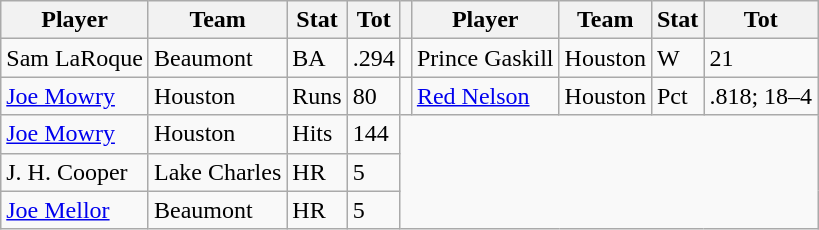<table class="wikitable">
<tr>
<th>Player</th>
<th>Team</th>
<th>Stat</th>
<th>Tot</th>
<th></th>
<th>Player</th>
<th>Team</th>
<th>Stat</th>
<th>Tot</th>
</tr>
<tr>
<td>Sam LaRoque</td>
<td>Beaumont</td>
<td>BA</td>
<td>.294</td>
<td></td>
<td>Prince Gaskill</td>
<td>Houston</td>
<td>W</td>
<td>21</td>
</tr>
<tr>
<td><a href='#'>Joe Mowry</a></td>
<td>Houston</td>
<td>Runs</td>
<td>80</td>
<td></td>
<td><a href='#'>Red Nelson</a></td>
<td>Houston</td>
<td>Pct</td>
<td>.818; 18–4</td>
</tr>
<tr>
<td><a href='#'>Joe Mowry</a></td>
<td>Houston</td>
<td>Hits</td>
<td>144</td>
</tr>
<tr>
<td>J. H. Cooper</td>
<td>Lake Charles</td>
<td>HR</td>
<td>5</td>
</tr>
<tr>
<td><a href='#'>Joe Mellor</a></td>
<td>Beaumont</td>
<td>HR</td>
<td>5</td>
</tr>
</table>
